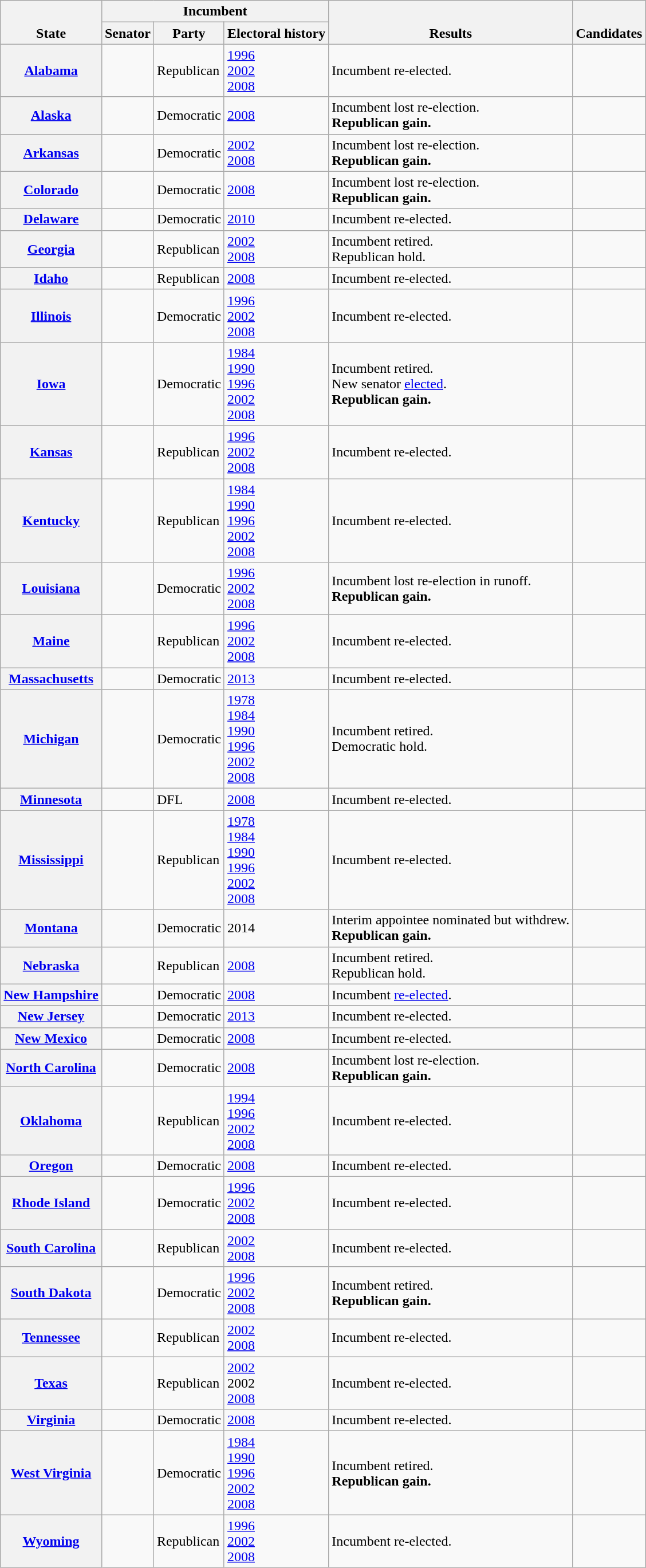<table class="wikitable sortable">
<tr valign=bottom>
<th rowspan=2>State</th>
<th colspan=3>Incumbent</th>
<th rowspan=2>Results</th>
<th rowspan=2>Candidates</th>
</tr>
<tr>
<th>Senator</th>
<th>Party</th>
<th>Electoral history</th>
</tr>
<tr>
<th><a href='#'>Alabama</a></th>
<td></td>
<td>Republican</td>
<td><a href='#'>1996</a><br><a href='#'>2002</a><br><a href='#'>2008</a></td>
<td>Incumbent re-elected.</td>
<td nowrap></td>
</tr>
<tr>
<th><a href='#'>Alaska</a></th>
<td></td>
<td>Democratic</td>
<td><a href='#'>2008</a></td>
<td>Incumbent lost re-election.<br><strong>Republican gain.</strong></td>
<td nowrap></td>
</tr>
<tr>
<th><a href='#'>Arkansas</a></th>
<td></td>
<td>Democratic</td>
<td><a href='#'>2002</a><br><a href='#'>2008</a></td>
<td>Incumbent lost re-election.<br><strong>Republican gain.</strong></td>
<td nowrap></td>
</tr>
<tr>
<th><a href='#'>Colorado</a></th>
<td></td>
<td>Democratic</td>
<td><a href='#'>2008</a></td>
<td>Incumbent lost re-election.<br><strong>Republican gain.</strong></td>
<td nowrap></td>
</tr>
<tr>
<th><a href='#'>Delaware</a></th>
<td></td>
<td>Democratic</td>
<td><a href='#'>2010 </a></td>
<td>Incumbent re-elected.</td>
<td nowrap></td>
</tr>
<tr>
<th><a href='#'>Georgia</a></th>
<td></td>
<td>Republican</td>
<td><a href='#'>2002</a><br><a href='#'>2008</a></td>
<td>Incumbent retired.<br>Republican hold.</td>
<td nowrap></td>
</tr>
<tr>
<th><a href='#'>Idaho</a></th>
<td></td>
<td>Republican</td>
<td><a href='#'>2008</a></td>
<td>Incumbent re-elected.</td>
<td nowrap></td>
</tr>
<tr>
<th><a href='#'>Illinois</a></th>
<td></td>
<td>Democratic</td>
<td><a href='#'>1996</a><br><a href='#'>2002</a><br><a href='#'>2008</a></td>
<td>Incumbent re-elected.</td>
<td nowrap></td>
</tr>
<tr>
<th><a href='#'>Iowa</a></th>
<td></td>
<td>Democratic</td>
<td><a href='#'>1984</a><br><a href='#'>1990</a><br><a href='#'>1996</a><br><a href='#'>2002</a><br><a href='#'>2008</a></td>
<td>Incumbent retired.<br>New senator <a href='#'>elected</a>.<br><strong>Republican gain.</strong></td>
<td nowrap></td>
</tr>
<tr>
<th><a href='#'>Kansas</a></th>
<td></td>
<td>Republican</td>
<td><a href='#'>1996</a><br><a href='#'>2002</a><br><a href='#'>2008</a></td>
<td>Incumbent re-elected.</td>
<td nowrap></td>
</tr>
<tr>
<th><a href='#'>Kentucky</a></th>
<td></td>
<td>Republican</td>
<td><a href='#'>1984</a><br><a href='#'>1990</a><br><a href='#'>1996</a><br><a href='#'>2002</a><br><a href='#'>2008</a></td>
<td>Incumbent re-elected.</td>
<td nowrap></td>
</tr>
<tr>
<th><a href='#'>Louisiana</a></th>
<td></td>
<td>Democratic</td>
<td><a href='#'>1996</a><br><a href='#'>2002</a><br><a href='#'>2008</a></td>
<td>Incumbent lost re-election in runoff.<br><strong>Republican gain.</strong></td>
<td nowrap></td>
</tr>
<tr>
<th><a href='#'>Maine</a></th>
<td></td>
<td>Republican</td>
<td><a href='#'>1996</a><br><a href='#'>2002</a><br><a href='#'>2008</a></td>
<td>Incumbent re-elected.</td>
<td nowrap></td>
</tr>
<tr>
<th><a href='#'>Massachusetts</a></th>
<td></td>
<td>Democratic</td>
<td><a href='#'>2013 </a></td>
<td>Incumbent re-elected.</td>
<td nowrap></td>
</tr>
<tr>
<th><a href='#'>Michigan</a></th>
<td></td>
<td>Democratic</td>
<td><a href='#'>1978</a><br><a href='#'>1984</a><br><a href='#'>1990</a><br><a href='#'>1996</a><br><a href='#'>2002</a><br><a href='#'>2008</a></td>
<td>Incumbent retired.<br>Democratic hold.</td>
<td nowrap></td>
</tr>
<tr>
<th><a href='#'>Minnesota</a></th>
<td></td>
<td>DFL</td>
<td><a href='#'>2008</a></td>
<td>Incumbent re-elected.</td>
<td nowrap></td>
</tr>
<tr>
<th><a href='#'>Mississippi</a></th>
<td></td>
<td>Republican</td>
<td><a href='#'>1978</a><br><a href='#'>1984</a><br><a href='#'>1990</a><br><a href='#'>1996</a><br><a href='#'>2002</a><br><a href='#'>2008</a></td>
<td>Incumbent re-elected.</td>
<td nowrap></td>
</tr>
<tr>
<th><a href='#'>Montana</a></th>
<td></td>
<td>Democratic</td>
<td>2014 </td>
<td>Interim appointee nominated but withdrew.<br><strong>Republican gain.</strong></td>
<td nowrap></td>
</tr>
<tr>
<th><a href='#'>Nebraska</a></th>
<td></td>
<td>Republican</td>
<td><a href='#'>2008</a></td>
<td>Incumbent retired.<br>Republican hold.</td>
<td nowrap></td>
</tr>
<tr>
<th><a href='#'>New Hampshire</a></th>
<td></td>
<td>Democratic</td>
<td><a href='#'>2008</a></td>
<td>Incumbent <a href='#'>re-elected</a>.</td>
<td nowrap></td>
</tr>
<tr>
<th><a href='#'>New Jersey</a></th>
<td></td>
<td>Democratic</td>
<td><a href='#'>2013 </a></td>
<td>Incumbent re-elected.</td>
<td nowrap></td>
</tr>
<tr>
<th><a href='#'>New Mexico</a></th>
<td></td>
<td>Democratic</td>
<td><a href='#'>2008</a></td>
<td>Incumbent re-elected.</td>
<td nowrap></td>
</tr>
<tr>
<th><a href='#'>North Carolina</a></th>
<td></td>
<td>Democratic</td>
<td><a href='#'>2008</a></td>
<td>Incumbent lost re-election.<br><strong>Republican gain.</strong></td>
<td nowrap></td>
</tr>
<tr>
<th><a href='#'>Oklahoma</a></th>
<td></td>
<td>Republican</td>
<td><a href='#'>1994</a><br><a href='#'>1996</a><br><a href='#'>2002</a><br><a href='#'>2008</a></td>
<td>Incumbent re-elected.</td>
<td nowrap></td>
</tr>
<tr>
<th><a href='#'>Oregon</a></th>
<td></td>
<td>Democratic</td>
<td><a href='#'>2008</a></td>
<td>Incumbent re-elected.</td>
<td nowrap></td>
</tr>
<tr>
<th><a href='#'>Rhode Island</a></th>
<td></td>
<td>Democratic</td>
<td><a href='#'>1996</a><br><a href='#'>2002</a><br><a href='#'>2008</a></td>
<td>Incumbent re-elected.</td>
<td nowrap></td>
</tr>
<tr>
<th><a href='#'>South Carolina</a></th>
<td></td>
<td>Republican</td>
<td><a href='#'>2002</a><br><a href='#'>2008</a></td>
<td>Incumbent re-elected.</td>
<td nowrap></td>
</tr>
<tr>
<th><a href='#'>South Dakota</a></th>
<td></td>
<td>Democratic</td>
<td><a href='#'>1996</a><br><a href='#'>2002</a><br><a href='#'>2008</a></td>
<td>Incumbent retired.<br><strong>Republican gain.</strong></td>
<td nowrap></td>
</tr>
<tr>
<th><a href='#'>Tennessee</a></th>
<td></td>
<td>Republican</td>
<td><a href='#'>2002</a><br><a href='#'>2008</a></td>
<td>Incumbent re-elected.</td>
<td nowrap></td>
</tr>
<tr>
<th><a href='#'>Texas</a></th>
<td></td>
<td>Republican</td>
<td><a href='#'>2002</a><br>2002 <br> <a href='#'>2008</a></td>
<td>Incumbent re-elected.</td>
<td nowrap></td>
</tr>
<tr>
<th><a href='#'>Virginia</a></th>
<td></td>
<td>Democratic</td>
<td><a href='#'>2008</a></td>
<td>Incumbent re-elected.</td>
<td></td>
</tr>
<tr>
<th><a href='#'>West Virginia</a></th>
<td></td>
<td>Democratic</td>
<td><a href='#'>1984</a><br><a href='#'>1990</a><br><a href='#'>1996</a><br><a href='#'>2002</a><br><a href='#'>2008</a></td>
<td>Incumbent retired.<br><strong>Republican gain.</strong></td>
<td nowrap></td>
</tr>
<tr>
<th><a href='#'>Wyoming</a></th>
<td></td>
<td>Republican</td>
<td><a href='#'>1996</a><br><a href='#'>2002</a><br><a href='#'>2008</a></td>
<td>Incumbent re-elected.</td>
<td nowrap></td>
</tr>
</table>
